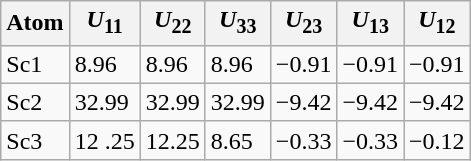<table class="wikitable">
<tr>
<th>Atom</th>
<th><em>U</em><sub>11</sub></th>
<th><em>U</em><sub>22</sub></th>
<th><em>U</em><sub>33</sub></th>
<th><em>U</em><sub>23</sub></th>
<th><em>U</em><sub>13</sub></th>
<th><em>U</em><sub>12</sub></th>
</tr>
<tr>
<td>Sc1</td>
<td>8.96</td>
<td>8.96</td>
<td>8.96</td>
<td>−0.91</td>
<td>−0.91</td>
<td>−0.91</td>
</tr>
<tr>
<td>Sc2</td>
<td>32.99</td>
<td>32.99</td>
<td>32.99</td>
<td>−9.42</td>
<td>−9.42</td>
<td>−9.42</td>
</tr>
<tr>
<td>Sc3</td>
<td>12 .25</td>
<td>12.25</td>
<td>8.65</td>
<td>−0.33</td>
<td>−0.33</td>
<td>−0.12</td>
</tr>
</table>
